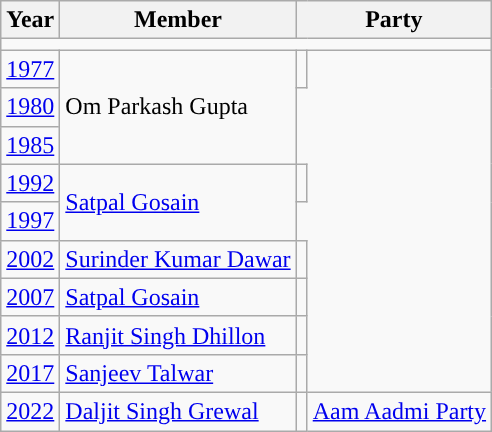<table class="wikitable sortable">
<tr>
<th>Year</th>
<th>Member</th>
<th colspan="2">Party</th>
</tr>
<tr>
<td colspan="4"></td>
</tr>
<tr>
<td><a href='#'>1977</a></td>
<td rowspan=3>Om Parkash Gupta</td>
<td></td>
</tr>
<tr>
<td><a href='#'>1980</a></td>
</tr>
<tr>
<td><a href='#'>1985</a></td>
</tr>
<tr>
<td><a href='#'>1992</a></td>
<td rowspan=2><a href='#'>Satpal Gosain</a></td>
<td></td>
</tr>
<tr>
<td><a href='#'>1997</a></td>
</tr>
<tr>
<td><a href='#'>2002</a></td>
<td><a href='#'>Surinder Kumar Dawar</a></td>
<td></td>
</tr>
<tr>
<td><a href='#'>2007</a></td>
<td><a href='#'>Satpal Gosain</a></td>
<td></td>
</tr>
<tr>
<td><a href='#'>2012</a></td>
<td><a href='#'>Ranjit Singh Dhillon</a></td>
<td></td>
</tr>
<tr>
<td><a href='#'>2017</a></td>
<td><a href='#'>Sanjeev Talwar</a></td>
<td></td>
</tr>
<tr>
<td><a href='#'>2022</a></td>
<td><a href='#'>Daljit Singh Grewal</a></td>
<td style="background-color: "></td>
<td><a href='#'>Aam Aadmi Party</a></td>
</tr>
</table>
